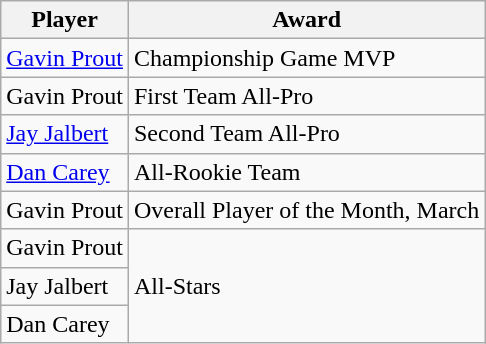<table class="wikitable">
<tr>
<th>Player</th>
<th>Award</th>
</tr>
<tr>
<td><a href='#'>Gavin Prout</a></td>
<td>Championship Game MVP</td>
</tr>
<tr>
<td>Gavin Prout</td>
<td>First Team All-Pro</td>
</tr>
<tr>
<td><a href='#'>Jay Jalbert</a></td>
<td>Second Team All-Pro</td>
</tr>
<tr>
<td><a href='#'>Dan Carey</a></td>
<td>All-Rookie Team</td>
</tr>
<tr>
<td>Gavin Prout</td>
<td>Overall Player of the Month, March</td>
</tr>
<tr>
<td>Gavin Prout</td>
<td rowspan=3>All-Stars</td>
</tr>
<tr>
<td>Jay Jalbert</td>
</tr>
<tr>
<td>Dan Carey</td>
</tr>
</table>
